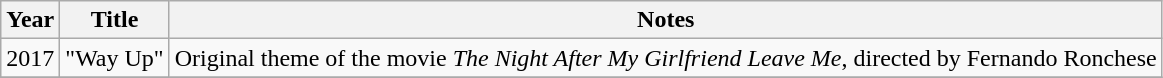<table class="wikitable">
<tr>
<th>Year</th>
<th>Title</th>
<th>Notes</th>
</tr>
<tr>
<td>2017</td>
<td>"Way Up"</td>
<td>Original theme of the movie <em>The Night After My Girlfriend Leave Me</em>, directed by Fernando Ronchese</td>
</tr>
<tr>
</tr>
</table>
